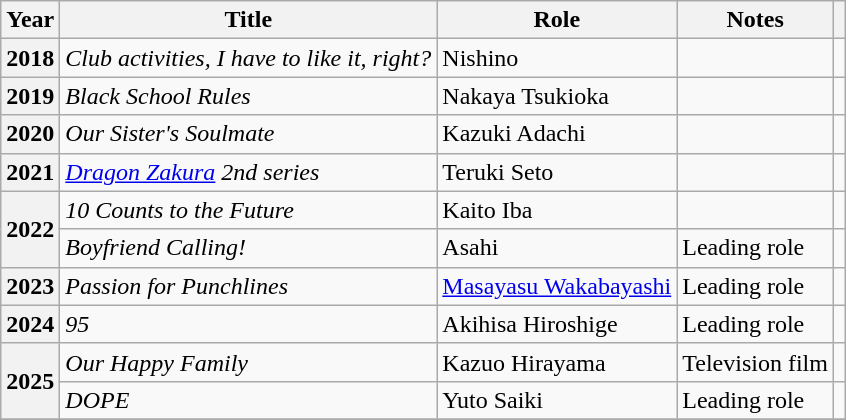<table class="wikitable sortable">
<tr>
<th>Year</th>
<th>Title</th>
<th>Role</th>
<th class="unsortable">Notes</th>
<th class="unsortable"></th>
</tr>
<tr>
<th>2018</th>
<td><em>Club activities, I have to like it, right?</em></td>
<td>Nishino</td>
<td></td>
<td></td>
</tr>
<tr>
<th>2019</th>
<td><em>Black School Rules</em></td>
<td>Nakaya Tsukioka</td>
<td></td>
<td></td>
</tr>
<tr>
<th>2020</th>
<td><em>Our Sister's Soulmate</em></td>
<td>Kazuki Adachi</td>
<td></td>
<td></td>
</tr>
<tr>
<th>2021</th>
<td><em><a href='#'>Dragon Zakura</a> 2nd series</em></td>
<td>Teruki Seto</td>
<td></td>
<td></td>
</tr>
<tr>
<th rowspan=2>2022</th>
<td><em>10 Counts to the Future</em></td>
<td>Kaito Iba</td>
<td></td>
<td></td>
</tr>
<tr>
<td><em>Boyfriend Calling!</em></td>
<td>Asahi</td>
<td>Leading role</td>
<td></td>
</tr>
<tr>
<th>2023</th>
<td><em>Passion for Punchlines</em></td>
<td><a href='#'>Masayasu Wakabayashi</a></td>
<td>Leading role</td>
<td></td>
</tr>
<tr>
<th>2024</th>
<td><em>95</em></td>
<td>Akihisa Hiroshige</td>
<td>Leading role</td>
<td></td>
</tr>
<tr>
<th rowspan=2>2025</th>
<td><em>Our Happy Family</em></td>
<td>Kazuo Hirayama</td>
<td>Television film</td>
<td></td>
</tr>
<tr>
<td><em>DOPE</em></td>
<td>Yuto Saiki</td>
<td>Leading role</td>
<td></td>
</tr>
<tr>
</tr>
</table>
